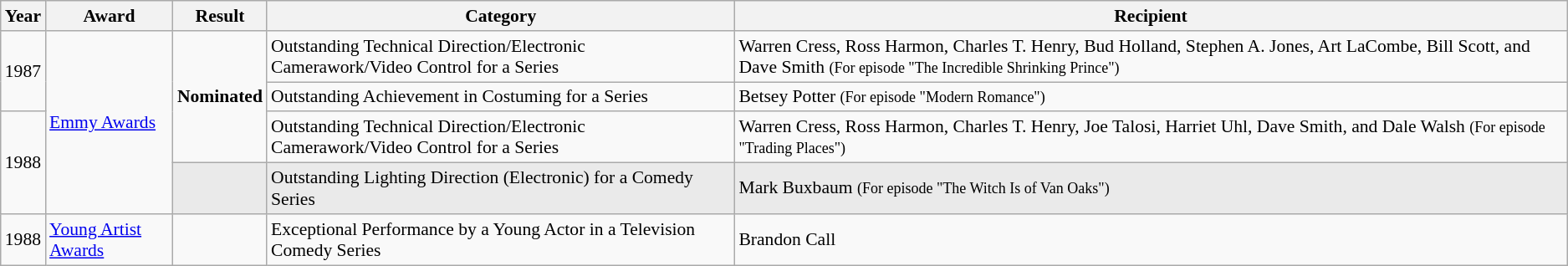<table class="wikitable" style="font-size: 90%;">
<tr>
<th>Year</th>
<th>Award</th>
<th>Result</th>
<th>Category</th>
<th>Recipient</th>
</tr>
<tr>
<td rowspan=2>1987</td>
<td rowspan=4><a href='#'>Emmy Awards</a></td>
<td rowspan=3><strong>Nominated</strong></td>
<td>Outstanding Technical Direction/Electronic Camerawork/Video Control for a Series</td>
<td>Warren Cress, Ross Harmon, Charles T. Henry, Bud Holland, Stephen A. Jones, Art LaCombe, Bill Scott, and Dave Smith <small>(For episode "The Incredible Shrinking Prince")</small></td>
</tr>
<tr>
<td>Outstanding Achievement in Costuming for a Series</td>
<td>Betsey Potter <small>(For episode "Modern Romance")</small></td>
</tr>
<tr>
<td rowspan=2>1988</td>
<td>Outstanding Technical Direction/Electronic Camerawork/Video Control for a Series</td>
<td>Warren Cress, Ross Harmon, Charles T. Henry, Joe Talosi, Harriet Uhl, Dave Smith, and Dale Walsh <small>(For episode "Trading Places")</small></td>
</tr>
<tr style="background: #EAEAEA;">
<td></td>
<td>Outstanding Lighting Direction (Electronic) for a Comedy Series</td>
<td>Mark Buxbaum <small>(For episode "The Witch Is of Van Oaks")</small></td>
</tr>
<tr>
<td>1988</td>
<td><a href='#'>Young Artist Awards</a></td>
<td></td>
<td>Exceptional Performance by a Young Actor in a Television Comedy Series</td>
<td>Brandon Call</td>
</tr>
</table>
